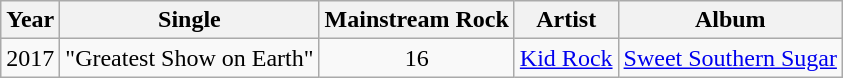<table class="wikitable" style="text-align:center;">
<tr>
<th>Year</th>
<th>Single</th>
<th>Mainstream Rock</th>
<th>Artist</th>
<th>Album</th>
</tr>
<tr>
<td>2017</td>
<td>"Greatest Show on Earth"</td>
<td>16</td>
<td><a href='#'>Kid Rock</a></td>
<td><a href='#'>Sweet Southern Sugar</a></td>
</tr>
</table>
